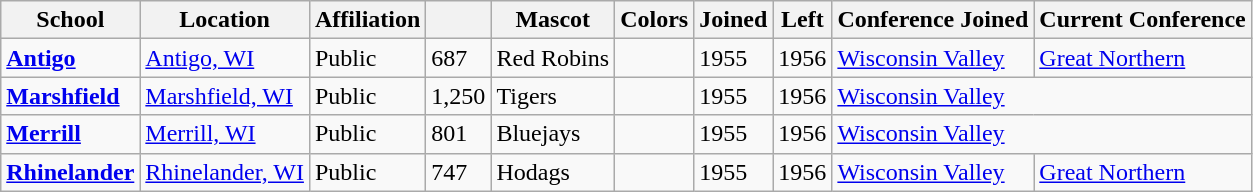<table class="wikitable sortable">
<tr>
<th>School</th>
<th>Location</th>
<th>Affiliation</th>
<th></th>
<th>Mascot</th>
<th>Colors</th>
<th>Joined</th>
<th>Left</th>
<th>Conference Joined</th>
<th>Current Conference</th>
</tr>
<tr>
<td><a href='#'><strong>Antigo</strong></a></td>
<td><a href='#'>Antigo, WI</a></td>
<td>Public</td>
<td>687</td>
<td>Red Robins</td>
<td> </td>
<td>1955</td>
<td>1956</td>
<td><a href='#'>Wisconsin Valley</a></td>
<td><a href='#'>Great Northern</a></td>
</tr>
<tr>
<td><a href='#'><strong>Marshfield</strong></a></td>
<td><a href='#'>Marshfield, WI</a></td>
<td>Public</td>
<td>1,250</td>
<td>Tigers</td>
<td> </td>
<td>1955</td>
<td>1956</td>
<td colspan="2"><a href='#'>Wisconsin Valley</a></td>
</tr>
<tr>
<td><a href='#'><strong>Merrill</strong></a></td>
<td><a href='#'>Merrill, WI</a></td>
<td>Public</td>
<td>801</td>
<td>Bluejays</td>
<td> </td>
<td>1955</td>
<td>1956</td>
<td colspan="2"><a href='#'>Wisconsin Valley</a></td>
</tr>
<tr>
<td><a href='#'><strong>Rhinelander</strong></a></td>
<td><a href='#'>Rhinelander, WI</a></td>
<td>Public</td>
<td>747</td>
<td>Hodags</td>
<td> </td>
<td>1955</td>
<td>1956</td>
<td><a href='#'>Wisconsin Valley</a></td>
<td><a href='#'>Great Northern</a></td>
</tr>
</table>
